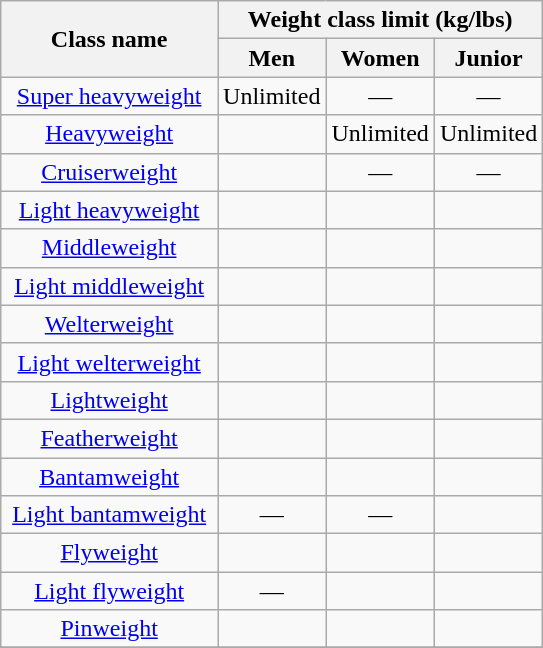<table class="wikitable" style="text-align: center;">
<tr>
<th rowspan="2">Class name</th>
<th colspan="5">Weight class limit (kg/lbs)</th>
</tr>
<tr>
<th style="width:20%">Men</th>
<th style="width:20%">Women</th>
<th style="width:20%">Junior</th>
</tr>
<tr>
<td><a href='#'>Super heavyweight</a></td>
<td>Unlimited</td>
<td>—</td>
<td>—</td>
</tr>
<tr>
<td><a href='#'>Heavyweight</a></td>
<td></td>
<td>Unlimited</td>
<td>Unlimited</td>
</tr>
<tr>
<td><a href='#'>Cruiserweight</a></td>
<td></td>
<td>—</td>
<td>—</td>
</tr>
<tr>
<td><a href='#'>Light heavyweight</a></td>
<td></td>
<td></td>
<td></td>
</tr>
<tr>
<td><a href='#'>Middleweight</a></td>
<td></td>
<td></td>
<td></td>
</tr>
<tr>
<td><a href='#'>Light middleweight</a></td>
<td></td>
<td></td>
<td></td>
</tr>
<tr>
<td><a href='#'>Welterweight</a></td>
<td></td>
<td></td>
<td></td>
</tr>
<tr>
<td><a href='#'>Light welterweight</a></td>
<td></td>
<td></td>
<td></td>
</tr>
<tr>
<td><a href='#'>Lightweight</a></td>
<td></td>
<td></td>
<td></td>
</tr>
<tr>
<td><a href='#'>Featherweight</a></td>
<td></td>
<td></td>
<td></td>
</tr>
<tr>
<td><a href='#'>Bantamweight</a></td>
<td></td>
<td></td>
<td></td>
</tr>
<tr>
<td><a href='#'>Light bantamweight</a></td>
<td>—</td>
<td>—</td>
<td></td>
</tr>
<tr>
<td><a href='#'>Flyweight</a></td>
<td></td>
<td></td>
<td></td>
</tr>
<tr>
<td><a href='#'>Light flyweight</a></td>
<td>—</td>
<td></td>
<td></td>
</tr>
<tr>
<td><a href='#'>Pinweight</a></td>
<td></td>
<td></td>
<td></td>
</tr>
<tr>
</tr>
</table>
